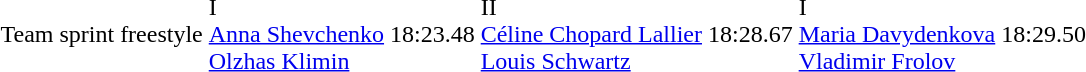<table>
<tr>
<td>Team sprint freestyle<br></td>
<td> I<br><a href='#'>Anna Shevchenko</a><br><a href='#'>Olzhas Klimin</a></td>
<td>18:23.48</td>
<td> II<br><a href='#'>Céline Chopard Lallier</a><br><a href='#'>Louis Schwartz</a></td>
<td>18:28.67</td>
<td> I<br><a href='#'>Maria Davydenkova</a><br><a href='#'>Vladimir Frolov</a></td>
<td>18:29.50</td>
</tr>
</table>
